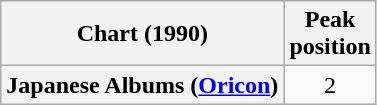<table class="wikitable plainrowheaders" style="text-align:center">
<tr>
<th scope="col">Chart (1990)</th>
<th scope="col">Peak<br> position</th>
</tr>
<tr>
<th scope="row">Japanese Albums (<a href='#'>Oricon</a>)</th>
<td>2</td>
</tr>
</table>
